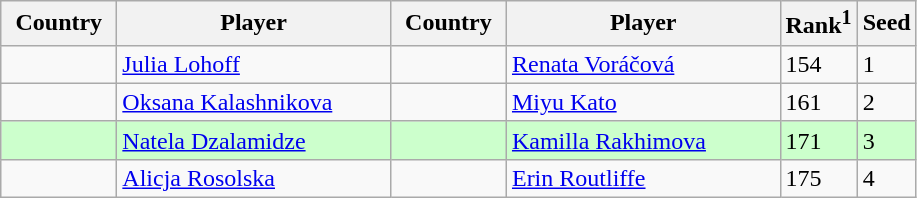<table class="sortable wikitable">
<tr>
<th width="70">Country</th>
<th width="175">Player</th>
<th width="70">Country</th>
<th width="175">Player</th>
<th>Rank<sup>1</sup></th>
<th>Seed</th>
</tr>
<tr>
<td></td>
<td><a href='#'>Julia Lohoff</a></td>
<td></td>
<td><a href='#'>Renata Voráčová</a></td>
<td>154</td>
<td>1</td>
</tr>
<tr>
<td></td>
<td><a href='#'>Oksana Kalashnikova</a></td>
<td></td>
<td><a href='#'>Miyu Kato</a></td>
<td>161</td>
<td>2</td>
</tr>
<tr style="background:#cfc;">
<td></td>
<td><a href='#'>Natela Dzalamidze</a></td>
<td></td>
<td><a href='#'>Kamilla Rakhimova</a></td>
<td>171</td>
<td>3</td>
</tr>
<tr>
<td></td>
<td><a href='#'>Alicja Rosolska</a></td>
<td></td>
<td><a href='#'>Erin Routliffe</a></td>
<td>175</td>
<td>4</td>
</tr>
</table>
